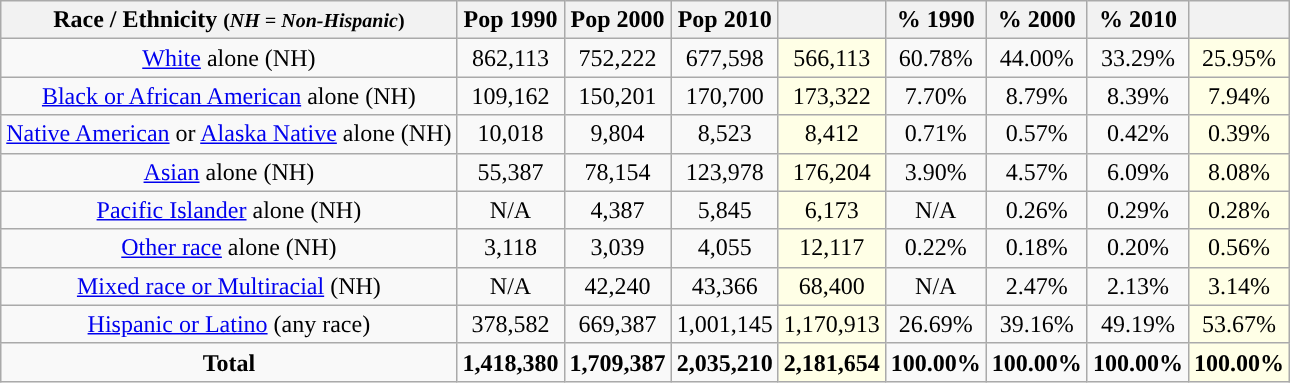<table class="wikitable" style="text-align:center;">
<tr>
<th>Race / Ethnicity <small>(<em>NH = Non-Hispanic</em>)</small></th>
<th>Pop 1990</th>
<th>Pop 2000</th>
<th>Pop 2010</th>
<th></th>
<th>% 1990</th>
<th>% 2000</th>
<th>% 2010</th>
<th></th>
</tr>
<tr>
<td><a href='#'>White</a> alone (NH)</td>
<td>862,113</td>
<td>752,222</td>
<td>677,598</td>
<td style='background: #ffffe6;'>566,113</td>
<td>60.78%</td>
<td>44.00%</td>
<td>33.29%</td>
<td style='background: #ffffe6;'>25.95%</td>
</tr>
<tr>
<td><a href='#'>Black or African American</a> alone (NH)</td>
<td>109,162</td>
<td>150,201</td>
<td>170,700</td>
<td style='background: #ffffe6;'>173,322</td>
<td>7.70%</td>
<td>8.79%</td>
<td>8.39%</td>
<td style='background: #ffffe6;'>7.94%</td>
</tr>
<tr>
<td><a href='#'>Native American</a> or <a href='#'>Alaska Native</a> alone (NH)</td>
<td>10,018</td>
<td>9,804</td>
<td>8,523</td>
<td style='background: #ffffe6;'>8,412</td>
<td>0.71%</td>
<td>0.57%</td>
<td>0.42%</td>
<td style='background: #ffffe6;'>0.39%</td>
</tr>
<tr>
<td><a href='#'>Asian</a> alone (NH)</td>
<td>55,387</td>
<td>78,154</td>
<td>123,978</td>
<td style='background: #ffffe6;'>176,204</td>
<td>3.90%</td>
<td>4.57%</td>
<td>6.09%</td>
<td style='background: #ffffe6;'>8.08%</td>
</tr>
<tr>
<td><a href='#'>Pacific Islander</a> alone (NH)</td>
<td>N/A</td>
<td>4,387</td>
<td>5,845</td>
<td style='background: #ffffe6;'>6,173</td>
<td>N/A</td>
<td>0.26%</td>
<td>0.29%</td>
<td style='background: #ffffe6;'>0.28%</td>
</tr>
<tr>
<td><a href='#'>Other race</a> alone (NH)</td>
<td>3,118</td>
<td>3,039</td>
<td>4,055</td>
<td style='background: #ffffe6;'>12,117</td>
<td>0.22%</td>
<td>0.18%</td>
<td>0.20%</td>
<td style='background: #ffffe6;'>0.56%</td>
</tr>
<tr>
<td><a href='#'>Mixed race or Multiracial</a> (NH)</td>
<td>N/A</td>
<td>42,240</td>
<td>43,366</td>
<td style='background: #ffffe6;'>68,400</td>
<td>N/A</td>
<td>2.47%</td>
<td>2.13%</td>
<td style='background: #ffffe6;'>3.14%</td>
</tr>
<tr>
<td><a href='#'>Hispanic or Latino</a> (any race)</td>
<td>378,582</td>
<td>669,387</td>
<td>1,001,145</td>
<td style='background: #ffffe6;'>1,170,913</td>
<td>26.69%</td>
<td>39.16%</td>
<td>49.19%</td>
<td style='background: #ffffe6;'>53.67%</td>
</tr>
<tr>
<td><strong>Total</strong></td>
<td><strong>1,418,380</strong></td>
<td><strong>1,709,387</strong></td>
<td><strong>2,035,210</strong></td>
<td style='background: #ffffe6;'><strong>2,181,654</strong></td>
<td><strong>100.00%</strong></td>
<td><strong>100.00%</strong></td>
<td><strong>100.00%</strong></td>
<td style='background: #ffffe6;'><strong>100.00%</strong></td>
</tr>
</table>
